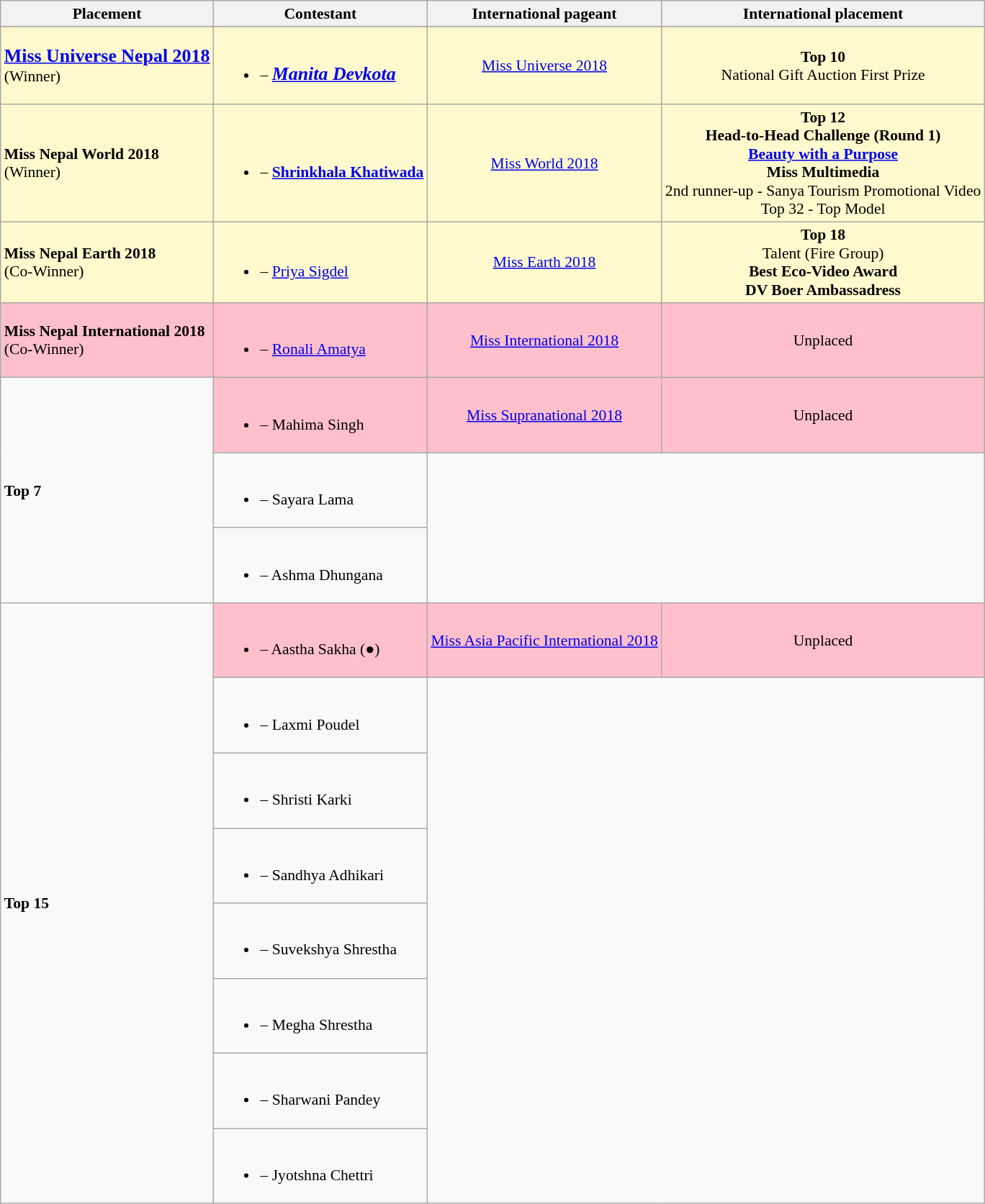<table class="wikitable sortable" style="font-size: 90%">
<tr>
<th>Placement</th>
<th>Contestant</th>
<th>International pageant</th>
<th>International placement</th>
</tr>
<tr>
</tr>
<tr>
<td style="background:#FFFACD;"><strong><big><a href='#'>Miss Universe Nepal 2018</a></big></strong><br>(Winner)</td>
<td style="background:#FFFACD;"><br><ul><li><strong></strong> – <a href='#'><strong><em><big>Manita Devkota</big></em></strong></a></li></ul></td>
<td style="background:#FFFACD; text-align:center;"><a href='#'>Miss Universe 2018</a></td>
<td style="background:#FFFACD; text-align:center;"><strong>Top 10</strong> <br> National Gift Auction First Prize</td>
</tr>
<tr>
<td style="background:#FFFACD;"><strong>Miss Nepal World 2018</strong><br>(Winner)</td>
<td style="background:#FFFACD;"><br><ul><li><strong></strong> – <strong><a href='#'>Shrinkhala Khatiwada</a></strong></li></ul></td>
<td style="background:#FFFACD; text-align:center;"><a href='#'>Miss World 2018</a></td>
<td style="background:#FFFACD; text-align:center;"><strong>Top 12</strong> <br> <strong>Head-to-Head Challenge (Round 1)</strong> <br> <strong><a href='#'>Beauty with a Purpose</a></strong> <br> <strong>Miss Multimedia</strong> <br> 2nd runner-up - Sanya Tourism Promotional Video <br> Top 32 - Top Model</td>
</tr>
<tr>
<td style="background:#FFFACD;"><strong>Miss Nepal Earth 2018</strong><br>(Co-Winner)</td>
<td style="background:#FFFACD;"><br><ul><li><strong></strong> – <a href='#'>Priya Sigdel</a></li></ul></td>
<td style="background:#FFFACD; text-align:center;"><a href='#'>Miss Earth 2018</a></td>
<td style="background:#FFFACD; text-align:center;"><strong>Top 18</strong> <br>  Talent (Fire Group) <br> <strong>Best Eco-Video Award</strong> <br> <strong>DV Boer Ambassadress</strong></td>
</tr>
<tr>
<td style="background:pink;"><strong>Miss Nepal International 2018</strong><br>(Co-Winner)</td>
<td style="background:pink;"><br><ul><li><strong></strong> – <a href='#'>Ronali Amatya</a></li></ul></td>
<td style="background:pink; text-align:center;"><a href='#'>Miss International 2018</a></td>
<td style="background:pink; text-align:center;">Unplaced</td>
</tr>
<tr>
<td rowspan="3"><strong>Top 7</strong></td>
<td style="background:pink;"><br><ul><li><strong></strong> – Mahima Singh</li></ul></td>
<td style="background:pink; text-align:center;"><a href='#'>Miss Supranational 2018</a></td>
<td style="background:pink; text-align:center;">Unplaced</td>
</tr>
<tr>
<td><br><ul><li><strong></strong> – Sayara Lama</li></ul></td>
</tr>
<tr>
<td><br><ul><li><strong></strong> – Ashma Dhungana</li></ul></td>
</tr>
<tr>
<td rowspan="8"><strong>Top 15</strong></td>
<td style="background:pink;"><br><ul><li><strong></strong> – Aastha Sakha (●)</li></ul></td>
<td style="background:pink; text-align:center;"><a href='#'>Miss Asia Pacific International 2018</a></td>
<td style="background:pink; text-align:center;">Unplaced</td>
</tr>
<tr>
<td><br><ul><li><strong></strong> – Laxmi Poudel</li></ul></td>
</tr>
<tr>
<td><br><ul><li><strong></strong> – Shristi Karki</li></ul></td>
</tr>
<tr>
<td><br><ul><li><strong></strong> – Sandhya Adhikari</li></ul></td>
</tr>
<tr>
<td><br><ul><li><strong></strong> – Suvekshya Shrestha</li></ul></td>
</tr>
<tr>
<td><br><ul><li><strong></strong> – Megha Shrestha</li></ul></td>
</tr>
<tr>
<td><br><ul><li><strong></strong> – Sharwani Pandey</li></ul></td>
</tr>
<tr>
<td><br><ul><li><strong></strong> – Jyotshna Chettri</li></ul></td>
</tr>
</table>
